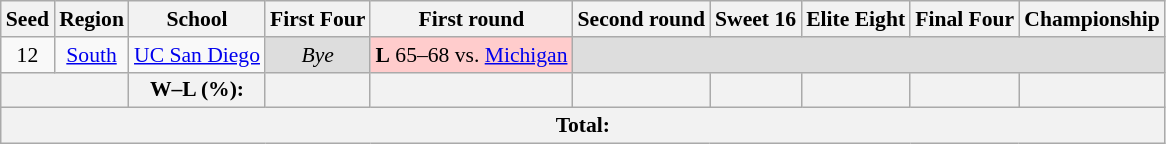<table class="sortable wikitable" style="white-space:nowrap; text-align:center; font-size:90%;">
<tr>
<th>Seed</th>
<th>Region</th>
<th>School</th>
<th>First Four</th>
<th>First round</th>
<th>Second round</th>
<th>Sweet 16</th>
<th>Elite Eight</th>
<th>Final Four</th>
<th>Championship</th>
</tr>
<tr>
<td>12</td>
<td><a href='#'>South</a></td>
<td><a href='#'>UC San Diego</a></td>
<td style="background:#ddd;"><em>Bye</em></td>
<td style="background:#fcc;"><strong>L</strong> 65–68 vs.  <a href='#'>Michigan</a> </td>
<td style="background:#ddd;" colspan=5></td>
</tr>
<tr>
<th colspan=2></th>
<th>W–L (%):</th>
<th></th>
<th></th>
<th></th>
<th></th>
<th></th>
<th></th>
<th></th>
</tr>
<tr>
<th colspan=10>Total: </th>
</tr>
</table>
